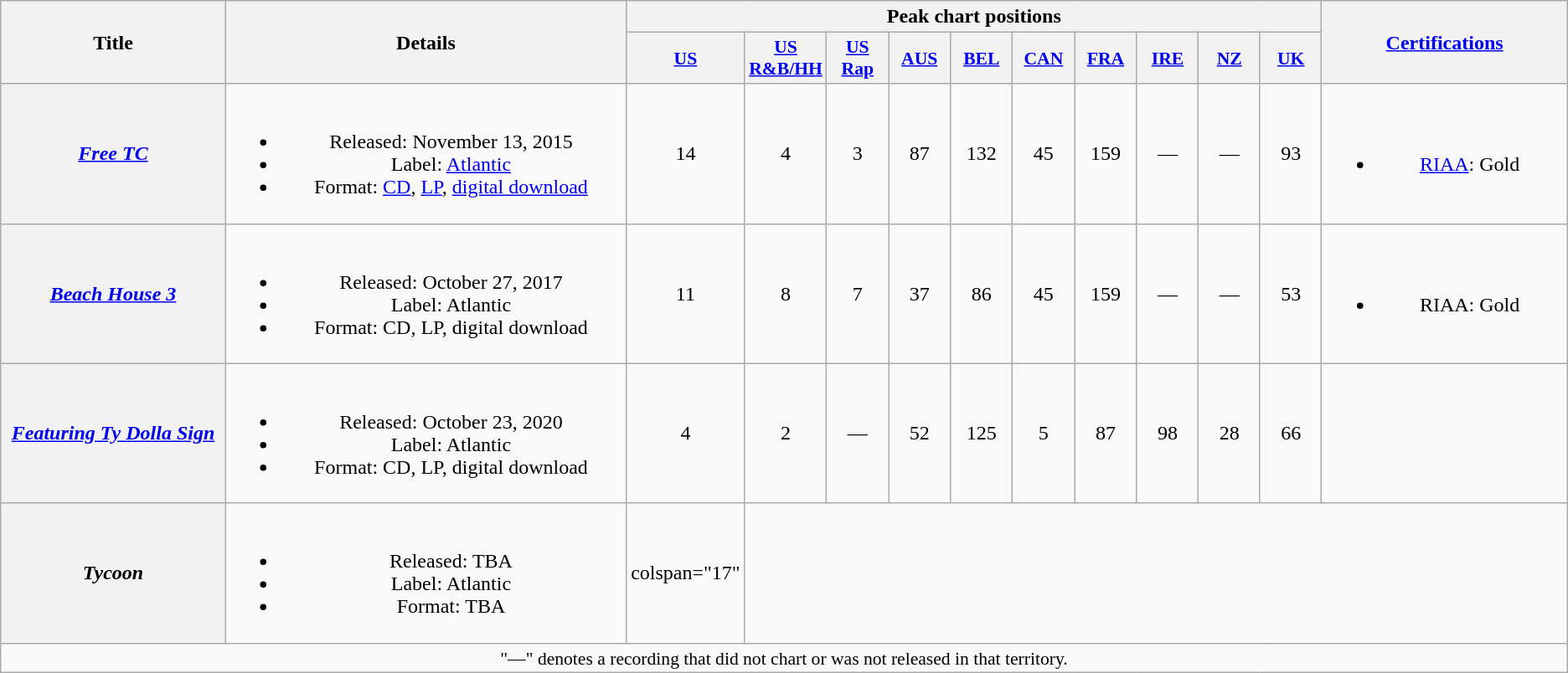<table class="wikitable plainrowheaders" style="text-align:center;">
<tr>
<th scope="col" rowspan="2" style="width:11em;">Title</th>
<th scope="col" rowspan="2" style="width:20em;">Details</th>
<th scope="col" colspan="10">Peak chart positions</th>
<th scope="col" rowspan="2" style="width:12em;"><a href='#'>Certifications</a></th>
</tr>
<tr>
<th scope="col" style="width:3em;font-size:90%;"><a href='#'>US</a><br></th>
<th scope="col" style="width:3em;font-size:90%;"><a href='#'>US<br>R&B/HH</a><br></th>
<th scope="col" style="width:3em;font-size:90%;"><a href='#'>US<br>Rap</a><br></th>
<th scope="col" style="width:3em;font-size:90%;"><a href='#'>AUS</a><br></th>
<th scope="col" style="width:3em;font-size:90%;"><a href='#'>BEL</a><br></th>
<th scope="col" style="width:3em;font-size:90%;"><a href='#'>CAN</a><br></th>
<th scope="col" style="width:3em;font-size:90%;"><a href='#'>FRA</a><br></th>
<th scope="col" style="width:3em;font-size:90%;"><a href='#'>IRE</a><br></th>
<th scope="col" style="width:3em;font-size:90%;"><a href='#'>NZ</a><br></th>
<th scope="col" style="width:3em;font-size:90%;"><a href='#'>UK</a><br></th>
</tr>
<tr>
<th scope="row"><em><a href='#'>Free TC</a></em></th>
<td><br><ul><li>Released: November 13, 2015</li><li>Label: <a href='#'>Atlantic</a></li><li>Format: <a href='#'>CD</a>, <a href='#'>LP</a>, <a href='#'>digital download</a></li></ul></td>
<td>14</td>
<td>4</td>
<td>3</td>
<td>87</td>
<td>132</td>
<td>45</td>
<td>159</td>
<td>—</td>
<td>—</td>
<td>93</td>
<td><br><ul><li><a href='#'>RIAA</a>: Gold</li></ul></td>
</tr>
<tr>
<th scope="row"><em><a href='#'>Beach House 3</a></em></th>
<td><br><ul><li>Released: October 27, 2017</li><li>Label: Atlantic</li><li>Format: CD, LP, digital download</li></ul></td>
<td>11</td>
<td>8</td>
<td>7</td>
<td>37</td>
<td>86</td>
<td>45</td>
<td>159</td>
<td>—</td>
<td>—</td>
<td>53</td>
<td><br><ul><li>RIAA: Gold</li></ul></td>
</tr>
<tr>
<th scope="row"><em><a href='#'>Featuring Ty Dolla Sign</a></em></th>
<td><br><ul><li>Released: October 23, 2020</li><li>Label: Atlantic</li><li>Format: CD, LP, digital download</li></ul></td>
<td>4</td>
<td>2</td>
<td>—</td>
<td>52</td>
<td>125</td>
<td>5</td>
<td>87</td>
<td>98</td>
<td>28</td>
<td>66</td>
<td></td>
</tr>
<tr>
<th scope="row"><em>Tycoon</em></th>
<td><br><ul><li>Released: TBA</li><li>Label: Atlantic</li><li>Format: TBA</li></ul></td>
<td>colspan="17" </td>
</tr>
<tr>
<td colspan="16" style="font-size:90%">"—" denotes a recording that did not chart or was not released in that territory.</td>
</tr>
</table>
